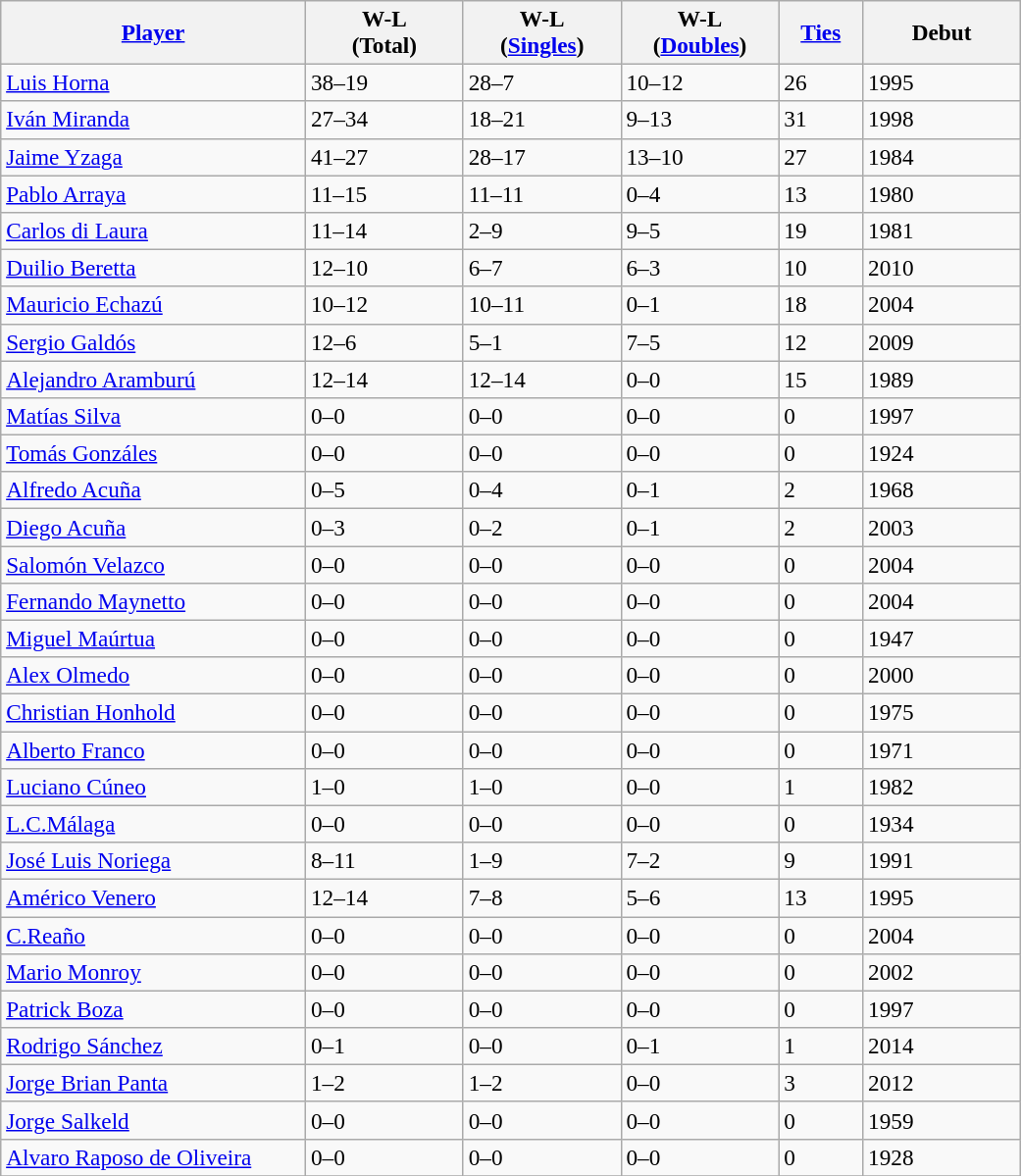<table class="wikitable sortable" style=font-size:97%>
<tr>
<th width=200><a href='#'>Player</a></th>
<th width=100>W-L<br>(Total)</th>
<th width=100>W-L<br>(<a href='#'>Singles</a>)</th>
<th width=100>W-L<br>(<a href='#'>Doubles</a>)</th>
<th width=50><a href='#'>Ties</a></th>
<th width=100>Debut</th>
</tr>
<tr>
<td><a href='#'>Luis Horna</a></td>
<td>38–19</td>
<td>28–7</td>
<td>10–12</td>
<td>26</td>
<td>1995</td>
</tr>
<tr>
<td><a href='#'>Iván Miranda</a></td>
<td>27–34</td>
<td>18–21</td>
<td>9–13</td>
<td>31</td>
<td>1998</td>
</tr>
<tr>
<td><a href='#'>Jaime Yzaga</a></td>
<td>41–27</td>
<td>28–17</td>
<td>13–10</td>
<td>27</td>
<td>1984</td>
</tr>
<tr>
<td><a href='#'>Pablo Arraya</a></td>
<td>11–15</td>
<td>11–11</td>
<td>0–4</td>
<td>13</td>
<td>1980</td>
</tr>
<tr>
<td><a href='#'>Carlos di Laura</a></td>
<td>11–14</td>
<td>2–9</td>
<td>9–5</td>
<td>19</td>
<td>1981</td>
</tr>
<tr>
<td><a href='#'>Duilio Beretta</a></td>
<td>12–10</td>
<td>6–7</td>
<td>6–3</td>
<td>10</td>
<td>2010</td>
</tr>
<tr>
<td><a href='#'>Mauricio Echazú</a></td>
<td>10–12</td>
<td>10–11</td>
<td>0–1</td>
<td>18</td>
<td>2004</td>
</tr>
<tr>
<td><a href='#'>Sergio Galdós</a></td>
<td>12–6</td>
<td>5–1</td>
<td>7–5</td>
<td>12</td>
<td>2009</td>
</tr>
<tr>
<td><a href='#'>Alejandro Aramburú</a></td>
<td>12–14</td>
<td>12–14</td>
<td>0–0</td>
<td>15</td>
<td>1989</td>
</tr>
<tr>
<td><a href='#'>Matías Silva</a></td>
<td>0–0</td>
<td>0–0</td>
<td>0–0</td>
<td>0</td>
<td>1997</td>
</tr>
<tr>
<td><a href='#'>Tomás Gonzáles</a></td>
<td>0–0</td>
<td>0–0</td>
<td>0–0</td>
<td>0</td>
<td>1924</td>
</tr>
<tr>
<td><a href='#'>Alfredo Acuña</a></td>
<td>0–5</td>
<td>0–4</td>
<td>0–1</td>
<td>2</td>
<td>1968</td>
</tr>
<tr>
<td><a href='#'>Diego Acuña</a></td>
<td>0–3</td>
<td>0–2</td>
<td>0–1</td>
<td>2</td>
<td>2003</td>
</tr>
<tr>
<td><a href='#'>Salomón Velazco</a></td>
<td>0–0</td>
<td>0–0</td>
<td>0–0</td>
<td>0</td>
<td>2004</td>
</tr>
<tr>
<td><a href='#'>Fernando Maynetto</a></td>
<td>0–0</td>
<td>0–0</td>
<td>0–0</td>
<td>0</td>
<td>2004</td>
</tr>
<tr>
<td><a href='#'>Miguel Maúrtua</a></td>
<td>0–0</td>
<td>0–0</td>
<td>0–0</td>
<td>0</td>
<td>1947</td>
</tr>
<tr>
<td><a href='#'>Alex Olmedo</a></td>
<td>0–0</td>
<td>0–0</td>
<td>0–0</td>
<td>0</td>
<td>2000</td>
</tr>
<tr>
<td><a href='#'>Christian Honhold</a></td>
<td>0–0</td>
<td>0–0</td>
<td>0–0</td>
<td>0</td>
<td>1975</td>
</tr>
<tr>
<td><a href='#'>Alberto Franco</a></td>
<td>0–0</td>
<td>0–0</td>
<td>0–0</td>
<td>0</td>
<td>1971</td>
</tr>
<tr>
<td><a href='#'>Luciano Cúneo</a></td>
<td>1–0</td>
<td>1–0</td>
<td>0–0</td>
<td>1</td>
<td>1982</td>
</tr>
<tr>
<td><a href='#'>L.C.Málaga</a></td>
<td>0–0</td>
<td>0–0</td>
<td>0–0</td>
<td>0</td>
<td>1934</td>
</tr>
<tr>
<td><a href='#'>José Luis Noriega</a></td>
<td>8–11</td>
<td>1–9</td>
<td>7–2</td>
<td>9</td>
<td>1991</td>
</tr>
<tr>
<td><a href='#'>Américo Venero</a></td>
<td>12–14</td>
<td>7–8</td>
<td>5–6</td>
<td>13</td>
<td>1995</td>
</tr>
<tr>
<td><a href='#'>C.Reaño</a></td>
<td>0–0</td>
<td>0–0</td>
<td>0–0</td>
<td>0</td>
<td>2004</td>
</tr>
<tr>
<td><a href='#'>Mario Monroy</a></td>
<td>0–0</td>
<td>0–0</td>
<td>0–0</td>
<td>0</td>
<td>2002</td>
</tr>
<tr>
<td><a href='#'>Patrick Boza</a></td>
<td>0–0</td>
<td>0–0</td>
<td>0–0</td>
<td>0</td>
<td>1997</td>
</tr>
<tr>
<td><a href='#'>Rodrigo Sánchez</a></td>
<td>0–1</td>
<td>0–0</td>
<td>0–1</td>
<td>1</td>
<td>2014</td>
</tr>
<tr>
<td><a href='#'>Jorge Brian Panta</a></td>
<td>1–2</td>
<td>1–2</td>
<td>0–0</td>
<td>3</td>
<td>2012</td>
</tr>
<tr>
<td><a href='#'>Jorge Salkeld</a></td>
<td>0–0</td>
<td>0–0</td>
<td>0–0</td>
<td>0</td>
<td>1959</td>
</tr>
<tr>
<td><a href='#'>Alvaro Raposo de Oliveira</a></td>
<td>0–0</td>
<td>0–0</td>
<td>0–0</td>
<td>0</td>
<td>1928</td>
</tr>
<tr>
</tr>
</table>
